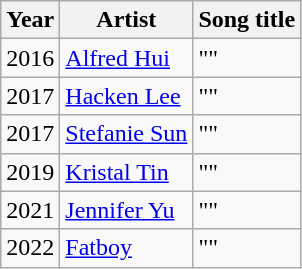<table class="wikitable sortable">
<tr>
<th>Year</th>
<th>Artist</th>
<th>Song title</th>
</tr>
<tr>
<td>2016</td>
<td><a href='#'>Alfred Hui</a></td>
<td>""</td>
</tr>
<tr>
<td>2017</td>
<td><a href='#'>Hacken Lee</a></td>
<td>""</td>
</tr>
<tr>
<td>2017</td>
<td><a href='#'>Stefanie Sun</a></td>
<td>""</td>
</tr>
<tr>
<td>2019</td>
<td><a href='#'>Kristal Tin</a></td>
<td>""</td>
</tr>
<tr>
<td>2021</td>
<td><a href='#'>Jennifer Yu</a></td>
<td>""</td>
</tr>
<tr>
<td>2022</td>
<td><a href='#'>Fatboy</a></td>
<td>""</td>
</tr>
</table>
